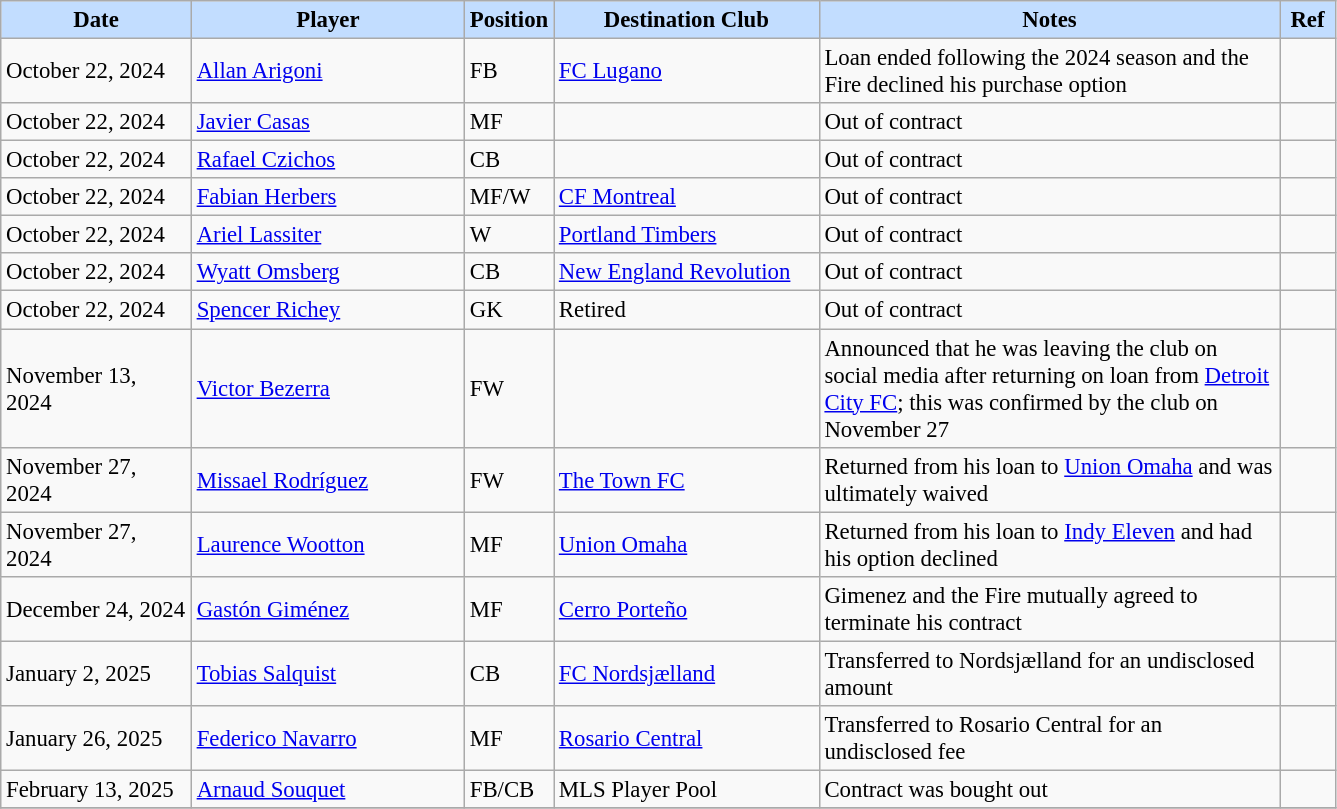<table class="wikitable" style="text-align:left; font-size:95%;">
<tr>
<th style="background:#c2ddff; width:120px;">Date</th>
<th style="background:#c2ddff; width:175px;">Player</th>
<th style="background:#c2ddff; width:50px;">Position</th>
<th style="background:#c2ddff; width:170px;">Destination Club</th>
<th style="background:#c2ddff; width:300px;">Notes</th>
<th style="background:#c2ddff; width:30px;">Ref</th>
</tr>
<tr>
<td>October 22, 2024</td>
<td> <a href='#'>Allan Arigoni</a></td>
<td>FB</td>
<td> <a href='#'>FC Lugano</a></td>
<td>Loan ended following the 2024 season and the Fire declined his purchase option</td>
<td></td>
</tr>
<tr>
<td>October 22, 2024</td>
<td> <a href='#'>Javier Casas</a></td>
<td>MF</td>
<td></td>
<td>Out of contract</td>
<td></td>
</tr>
<tr>
<td>October 22, 2024</td>
<td> <a href='#'>Rafael Czichos</a></td>
<td>CB</td>
<td></td>
<td>Out of contract</td>
<td></td>
</tr>
<tr>
<td>October 22, 2024</td>
<td> <a href='#'>Fabian Herbers</a></td>
<td>MF/W</td>
<td> <a href='#'>CF Montreal</a></td>
<td>Out of contract</td>
<td></td>
</tr>
<tr>
<td>October 22, 2024</td>
<td> <a href='#'>Ariel Lassiter</a></td>
<td>W</td>
<td> <a href='#'>Portland Timbers</a></td>
<td>Out of contract</td>
<td></td>
</tr>
<tr>
<td>October 22, 2024</td>
<td> <a href='#'>Wyatt Omsberg</a></td>
<td>CB</td>
<td> <a href='#'>New England Revolution</a></td>
<td>Out of contract</td>
<td></td>
</tr>
<tr>
<td>October 22, 2024</td>
<td> <a href='#'>Spencer Richey</a></td>
<td>GK</td>
<td>Retired</td>
<td>Out of contract</td>
<td></td>
</tr>
<tr>
<td>November 13, 2024</td>
<td> <a href='#'>Victor Bezerra</a></td>
<td>FW</td>
<td></td>
<td>Announced that he was leaving the club on social media after returning on loan from <a href='#'>Detroit City FC</a>; this was confirmed by the club on November 27</td>
<td></td>
</tr>
<tr>
<td>November 27, 2024</td>
<td> <a href='#'>Missael Rodríguez</a></td>
<td>FW</td>
<td> <a href='#'>The Town FC</a></td>
<td>Returned from his loan to <a href='#'>Union Omaha</a> and was ultimately waived</td>
<td></td>
</tr>
<tr>
<td>November 27, 2024</td>
<td> <a href='#'>Laurence Wootton</a></td>
<td>MF</td>
<td> <a href='#'>Union Omaha</a></td>
<td>Returned from his loan to <a href='#'>Indy Eleven</a> and had his option declined</td>
<td></td>
</tr>
<tr>
<td>December 24, 2024</td>
<td> <a href='#'>Gastón Giménez</a></td>
<td>MF</td>
<td> <a href='#'>Cerro Porteño</a></td>
<td>Gimenez and the Fire mutually agreed to terminate his contract</td>
<td></td>
</tr>
<tr>
<td>January 2, 2025</td>
<td> <a href='#'>Tobias Salquist</a></td>
<td>CB</td>
<td> <a href='#'>FC Nordsjælland</a></td>
<td>Transferred to Nordsjælland for an undisclosed amount</td>
<td></td>
</tr>
<tr>
<td>January 26, 2025</td>
<td> <a href='#'>Federico Navarro</a></td>
<td>MF</td>
<td> <a href='#'>Rosario Central</a></td>
<td>Transferred to Rosario Central for an undisclosed fee</td>
<td></td>
</tr>
<tr>
<td>February 13, 2025</td>
<td> <a href='#'>Arnaud Souquet</a></td>
<td>FB/CB</td>
<td>MLS Player Pool</td>
<td>Contract was bought out</td>
<td></td>
</tr>
<tr>
</tr>
</table>
